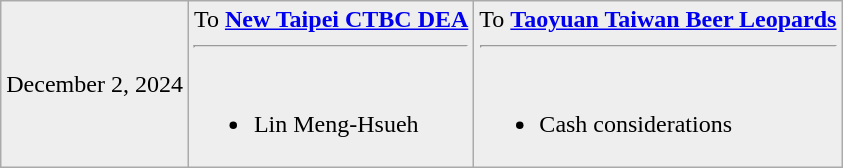<table class="wikitable" style="text-align:center">
<tr style="background:#eee">
<td>December 2, 2024</td>
<td align="left" valign="top">To <strong><a href='#'>New Taipei CTBC DEA</a></strong><hr><br><ul><li>Lin Meng-Hsueh</li></ul></td>
<td align="left" valign="top">To <strong><a href='#'>Taoyuan Taiwan Beer Leopards</a></strong><hr><br><ul><li>Cash considerations</li></ul></td>
</tr>
</table>
